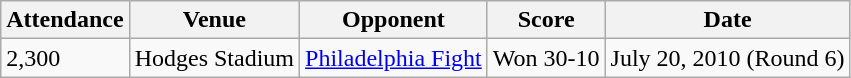<table class="wikitable" style="text-align:left;">
<tr>
<th>Attendance</th>
<th>Venue</th>
<th>Opponent</th>
<th>Score</th>
<th>Date</th>
</tr>
<tr>
<td>2,300</td>
<td>Hodges Stadium</td>
<td><a href='#'>Philadelphia Fight</a></td>
<td>Won 30-10</td>
<td>July 20, 2010 (Round 6)</td>
</tr>
</table>
